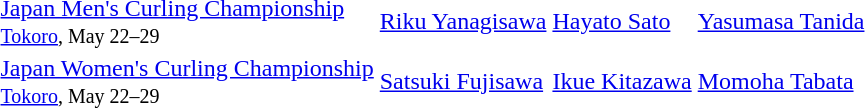<table>
<tr>
<td><a href='#'>Japan Men's Curling Championship</a> <br> <small><a href='#'>Tokoro</a>, May 22–29</small></td>
<td> <a href='#'>Riku Yanagisawa</a></td>
<td> <a href='#'>Hayato Sato</a></td>
<td> <a href='#'>Yasumasa Tanida</a></td>
</tr>
<tr>
<td><a href='#'>Japan Women's Curling Championship</a> <br> <small><a href='#'>Tokoro</a>, May 22–29</small></td>
<td> <a href='#'>Satsuki Fujisawa</a></td>
<td> <a href='#'>Ikue Kitazawa</a></td>
<td> <a href='#'>Momoha Tabata</a></td>
</tr>
</table>
